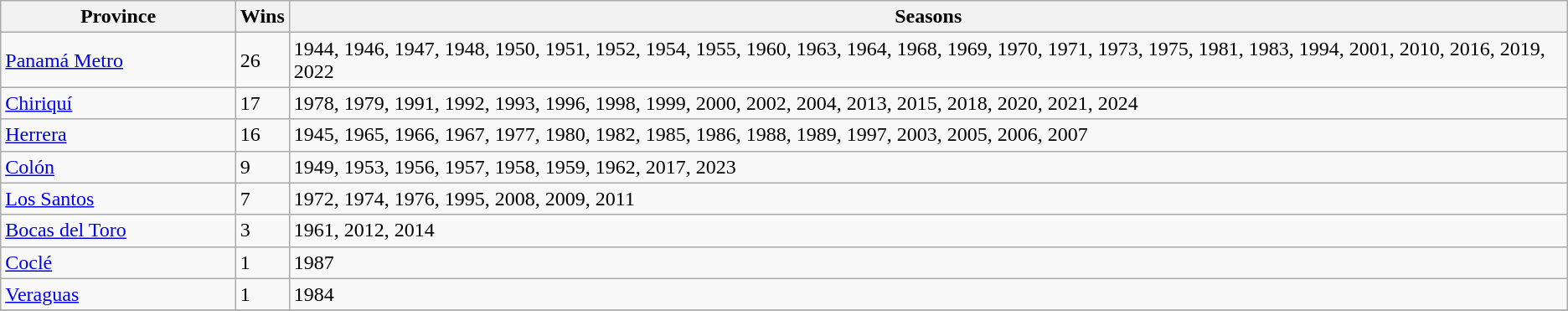<table class="wikitable">
<tr>
<th width=15%>Province</th>
<th>Wins</th>
<th>Seasons</th>
</tr>
<tr>
<td><a href='#'>Panamá Metro</a></td>
<td>26</td>
<td>1944, 1946, 1947, 1948, 1950, 1951, 1952, 1954, 1955, 1960, 1963, 1964, 1968, 1969, 1970, 1971, 1973,  1975, 1981, 1983, 1994, 2001, 2010, 2016, 2019, 2022</td>
</tr>
<tr>
<td><a href='#'>Chiriquí</a></td>
<td>17</td>
<td>1978, 1979, 1991, 1992, 1993, 1996, 1998, 1999, 2000, 2002, 2004, 2013, 2015, 2018, 2020, 2021, 2024</td>
</tr>
<tr>
<td><a href='#'>Herrera</a></td>
<td>16</td>
<td>1945, 1965, 1966, 1967, 1977, 1980, 1982, 1985, 1986, 1988, 1989, 1997, 2003, 2005, 2006, 2007</td>
</tr>
<tr>
<td><a href='#'>Colón</a></td>
<td>9</td>
<td>1949, 1953, 1956, 1957, 1958, 1959, 1962, 2017, 2023</td>
</tr>
<tr>
<td><a href='#'>Los Santos</a></td>
<td>7</td>
<td>1972, 1974, 1976, 1995, 2008, 2009, 2011</td>
</tr>
<tr>
<td><a href='#'>Bocas del Toro</a></td>
<td>3</td>
<td>1961, 2012, 2014</td>
</tr>
<tr>
<td><a href='#'>Coclé</a></td>
<td>1</td>
<td>1987</td>
</tr>
<tr>
<td><a href='#'>Veraguas</a></td>
<td>1</td>
<td>1984</td>
</tr>
<tr>
</tr>
</table>
